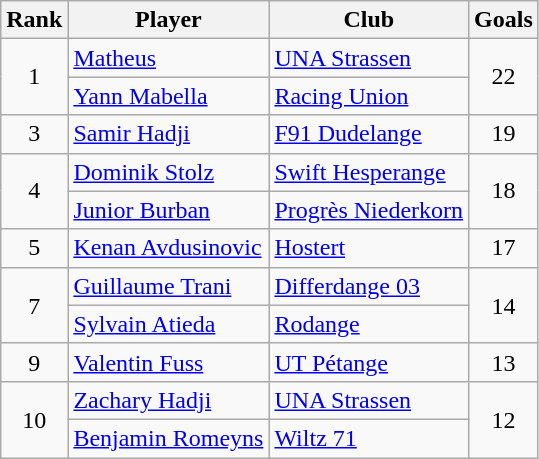<table class="wikitable" style="text-align:center;">
<tr>
<th>Rank</th>
<th>Player</th>
<th>Club</th>
<th>Goals</th>
</tr>
<tr>
<td rowspan=2>1</td>
<td align="left"> <a href='#'>Matheus</a></td>
<td align="left"><a href='#'>UNA Strassen</a></td>
<td rowspan=2>22</td>
</tr>
<tr>
<td align="left"> <a href='#'>Yann Mabella</a></td>
<td align="left"><a href='#'>Racing Union</a></td>
</tr>
<tr>
<td rowspan=1>3</td>
<td align="left"> <a href='#'>Samir Hadji</a></td>
<td align="left"><a href='#'>F91 Dudelange</a></td>
<td rowspan=1>19</td>
</tr>
<tr>
<td rowspan=2>4</td>
<td align="left"> <a href='#'>Dominik Stolz</a></td>
<td align="left"><a href='#'>Swift Hesperange</a></td>
<td rowspan=2>18</td>
</tr>
<tr>
<td align="left"> <a href='#'>Junior Burban</a></td>
<td align="left"><a href='#'>Progrès Niederkorn</a></td>
</tr>
<tr>
<td rowspan=1>5</td>
<td align="left"> <a href='#'>Kenan Avdusinovic</a></td>
<td align="left"><a href='#'>Hostert</a></td>
<td rowspan=1>17</td>
</tr>
<tr>
<td rowspan=2>7</td>
<td align="left"> <a href='#'>Guillaume Trani</a></td>
<td align="left"><a href='#'>Differdange 03</a></td>
<td rowspan=2>14</td>
</tr>
<tr>
<td align="left"> <a href='#'>Sylvain Atieda</a></td>
<td align="left"><a href='#'>Rodange</a></td>
</tr>
<tr>
<td rowspan=1>9</td>
<td align=left> <a href='#'>Valentin Fuss</a></td>
<td align=left><a href='#'>UT Pétange</a></td>
<td rowspan=1>13</td>
</tr>
<tr>
<td rowspan=2>10</td>
<td align=left> <a href='#'>Zachary Hadji</a></td>
<td align=left><a href='#'>UNA Strassen</a></td>
<td rowspan=2>12</td>
</tr>
<tr>
<td align="left"> <a href='#'>Benjamin Romeyns</a></td>
<td align="left"><a href='#'>Wiltz 71</a><br></td>
</tr>
</table>
